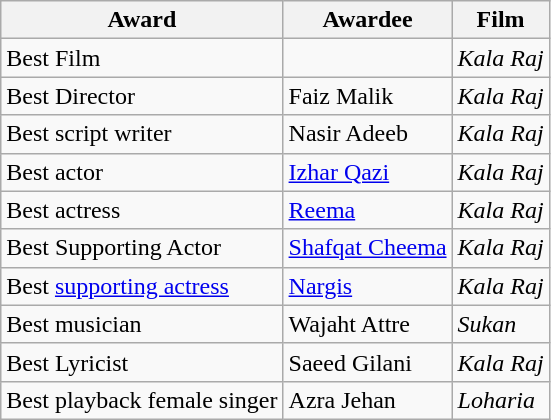<table class="wikitable">
<tr>
<th>Award</th>
<th>Awardee</th>
<th>Film</th>
</tr>
<tr>
<td>Best Film</td>
<td></td>
<td><em>Kala Raj</em></td>
</tr>
<tr>
<td>Best Director</td>
<td>Faiz Malik</td>
<td><em>Kala Raj</em></td>
</tr>
<tr>
<td>Best script writer</td>
<td>Nasir Adeeb</td>
<td><em>Kala Raj</em></td>
</tr>
<tr>
<td>Best actor</td>
<td><a href='#'>Izhar Qazi</a></td>
<td><em>Kala Raj</em></td>
</tr>
<tr>
<td>Best actress</td>
<td><a href='#'>Reema</a></td>
<td><em>Kala Raj</em></td>
</tr>
<tr>
<td>Best Supporting Actor</td>
<td><a href='#'>Shafqat Cheema</a></td>
<td><em>Kala Raj</em></td>
</tr>
<tr>
<td>Best <a href='#'>supporting actress</a></td>
<td><a href='#'>Nargis</a></td>
<td><em>Kala Raj</em></td>
</tr>
<tr>
<td>Best musician</td>
<td>Wajaht Attre</td>
<td><em>Sukan</em></td>
</tr>
<tr>
<td>Best Lyricist</td>
<td>Saeed Gilani</td>
<td><em>Kala Raj</em></td>
</tr>
<tr>
<td>Best playback female singer</td>
<td>Azra Jehan</td>
<td><em>Loharia</em></td>
</tr>
</table>
